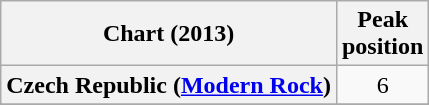<table class="wikitable sortable plainrowheaders" style="text-align:center">
<tr>
<th>Chart (2013)</th>
<th>Peak<br>position</th>
</tr>
<tr>
<th scope="row">Czech Republic (<a href='#'>Modern Rock</a>)</th>
<td>6</td>
</tr>
<tr>
</tr>
<tr>
</tr>
</table>
